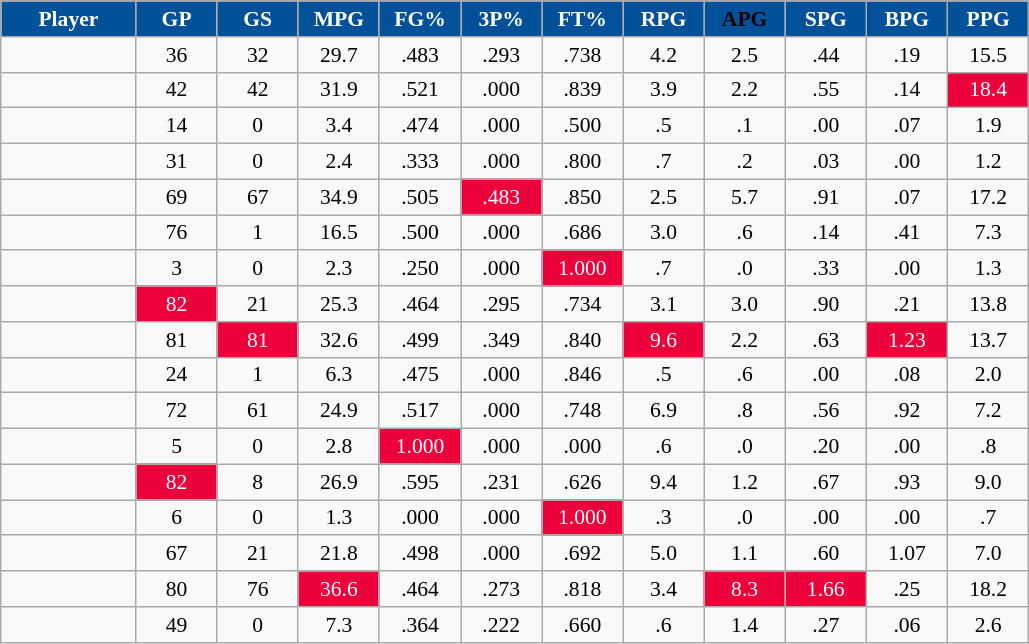<table class="wikitable sortable" style="font-size:90%; text-align:center; white-space:nowrap;">
<tr>
<th style="background:#00519a;color:white;" width="10%">Player</th>
<th style="background:#00519a;color:white;" width="6%">GP</th>
<th style="background:#00519a;color:white;" width="6%">GS</th>
<th style="background:#00519a;color:white;" width="6%">MPG</th>
<th style="background:#00519a;color:white;" width="6%">FG%</th>
<th style="background:#00519a;color:white;" width="6%">3P%</th>
<th style="background:#00519a;color:white;" width="6%">FT%</th>
<th style="background:#00519a;color:white;" width="6%">RPG</th>
<th style="background:#00519a;nab;" width="6%">APG</th>
<th style="background:#00519a;color:white;" width="6%">SPG</th>
<th style="background:#00519a;color:white;" width="6%">BPG</th>
<th style="background:#00519a;color:white;" width="6%">PPG</th>
</tr>
<tr>
<td></td>
<td>36</td>
<td>32</td>
<td>29.7</td>
<td>.483</td>
<td>.293</td>
<td>.738</td>
<td>4.2</td>
<td>2.5</td>
<td>.44</td>
<td>.19</td>
<td>15.5</td>
</tr>
<tr>
<td></td>
<td>42</td>
<td>42</td>
<td>31.9</td>
<td>.521</td>
<td>.000</td>
<td>.839</td>
<td>3.9</td>
<td>2.2</td>
<td>.55</td>
<td>.14</td>
<td style="background:#eb003c;color:white;">18.4</td>
</tr>
<tr>
<td></td>
<td>14</td>
<td>0</td>
<td>3.4</td>
<td>.474</td>
<td>.000</td>
<td>.500</td>
<td>.5</td>
<td>.1</td>
<td>.00</td>
<td>.07</td>
<td>1.9</td>
</tr>
<tr>
<td></td>
<td>31</td>
<td>0</td>
<td>2.4</td>
<td>.333</td>
<td>.000</td>
<td>.800</td>
<td>.7</td>
<td>.2</td>
<td>.03</td>
<td>.00</td>
<td>1.2</td>
</tr>
<tr>
<td></td>
<td>69</td>
<td>67</td>
<td>34.9</td>
<td>.505</td>
<td style="background:#eb003c;color:white;">.483</td>
<td>.850</td>
<td>2.5</td>
<td>5.7</td>
<td>.91</td>
<td>.07</td>
<td>17.2</td>
</tr>
<tr>
<td></td>
<td>76</td>
<td>1</td>
<td>16.5</td>
<td>.500</td>
<td>.000</td>
<td>.686</td>
<td>3.0</td>
<td>.6</td>
<td>.14</td>
<td>.41</td>
<td>7.3</td>
</tr>
<tr>
<td></td>
<td>3</td>
<td>0</td>
<td>2.3</td>
<td>.250</td>
<td>.000</td>
<td style="background:#eb003c;color:white;">1.000</td>
<td>.7</td>
<td>.0</td>
<td>.33</td>
<td>.00</td>
<td>1.3</td>
</tr>
<tr>
<td></td>
<td style="background:#eb003c;color:white;">82</td>
<td>21</td>
<td>25.3</td>
<td>.464</td>
<td>.295</td>
<td>.734</td>
<td>3.1</td>
<td>3.0</td>
<td>.90</td>
<td>.21</td>
<td>13.8</td>
</tr>
<tr>
<td></td>
<td>81</td>
<td style="background:#eb003c;color:white;">81</td>
<td>32.6</td>
<td>.499</td>
<td>.349</td>
<td>.840</td>
<td style="background:#eb003c;color:white;">9.6</td>
<td>2.2</td>
<td>.63</td>
<td style="background:#eb003c;color:white;">1.23</td>
<td>13.7</td>
</tr>
<tr>
<td></td>
<td>24</td>
<td>1</td>
<td>6.3</td>
<td>.475</td>
<td>.000</td>
<td>.846</td>
<td>.5</td>
<td>.6</td>
<td>.00</td>
<td>.08</td>
<td>2.0</td>
</tr>
<tr>
<td></td>
<td>72</td>
<td>61</td>
<td>24.9</td>
<td>.517</td>
<td>.000</td>
<td>.748</td>
<td>6.9</td>
<td>.8</td>
<td>.56</td>
<td>.92</td>
<td>7.2</td>
</tr>
<tr>
<td></td>
<td>5</td>
<td>0</td>
<td>2.8</td>
<td style="background:#eb003c;color:white;">1.000</td>
<td>.000</td>
<td>.000</td>
<td>.6</td>
<td>.0</td>
<td>.20</td>
<td>.00</td>
<td>.8</td>
</tr>
<tr>
<td></td>
<td style="background:#eb003c;color:white;">82</td>
<td>8</td>
<td>26.9</td>
<td>.595</td>
<td>.231</td>
<td>.626</td>
<td>9.4</td>
<td>1.2</td>
<td>.67</td>
<td>.93</td>
<td>9.0</td>
</tr>
<tr>
<td></td>
<td>6</td>
<td>0</td>
<td>1.3</td>
<td>.000</td>
<td>.000</td>
<td style="background:#eb003c;color:white;">1.000</td>
<td>.3</td>
<td>.0</td>
<td>.00</td>
<td>.00</td>
<td>.7</td>
</tr>
<tr>
<td></td>
<td>67</td>
<td>21</td>
<td>21.8</td>
<td>.498</td>
<td>.000</td>
<td>.692</td>
<td>5.0</td>
<td>1.1</td>
<td>.60</td>
<td>1.07</td>
<td>7.0</td>
</tr>
<tr>
<td></td>
<td>80</td>
<td>76</td>
<td style="background:#eb003c;color:white;">36.6</td>
<td>.464</td>
<td>.273</td>
<td>.818</td>
<td>3.4</td>
<td style="background:#eb003c;color:white;">8.3</td>
<td style="background:#eb003c;color:white;">1.66</td>
<td>.25</td>
<td>18.2</td>
</tr>
<tr>
<td></td>
<td>49</td>
<td>0</td>
<td>7.3</td>
<td>.364</td>
<td>.222</td>
<td>.660</td>
<td>.6</td>
<td>1.4</td>
<td>.27</td>
<td>.06</td>
<td>2.6</td>
</tr>
</table>
